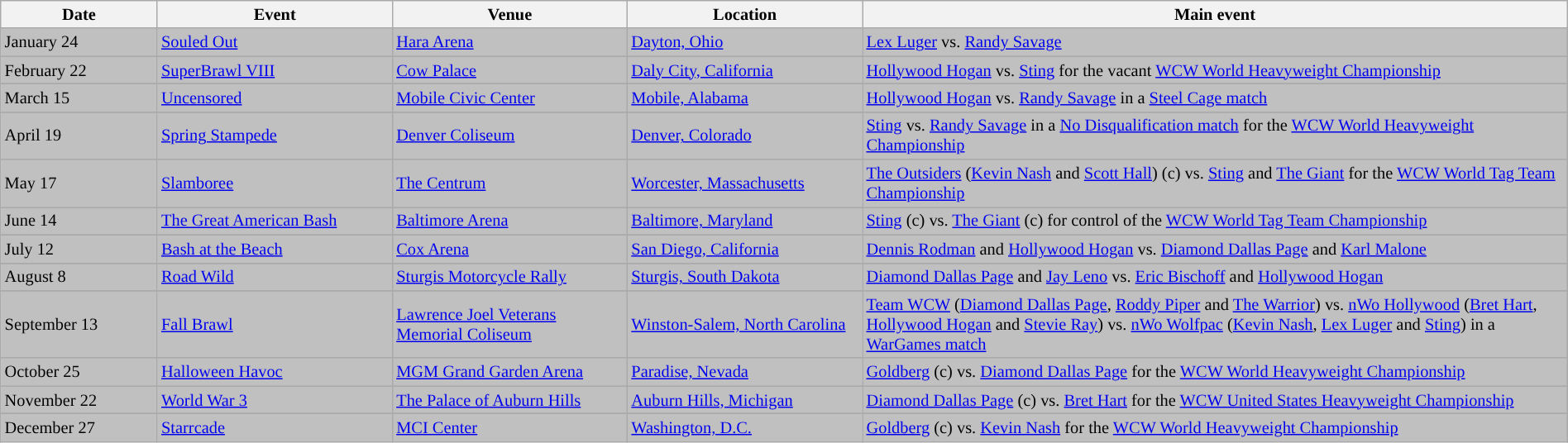<table class="sortable wikitable succession-box" style="font-size:85%; width: 100%">
<tr>
<th width=10%>Date</th>
<th width=15%>Event</th>
<th width=15%>Venue</th>
<th width=15%>Location</th>
<th width=45%>Main event</th>
</tr>
<tr>
</tr>
<tr style="background:#C0C0C0;">
<td>January 24</td>
<td><a href='#'>Souled Out</a></td>
<td><a href='#'>Hara Arena</a></td>
<td><a href='#'>Dayton, Ohio</a></td>
<td><a href='#'>Lex Luger</a> vs. <a href='#'>Randy Savage</a></td>
</tr>
<tr>
</tr>
<tr style="background:#C0C0C0;">
<td>February 22</td>
<td><a href='#'>SuperBrawl VIII</a></td>
<td><a href='#'>Cow Palace</a></td>
<td><a href='#'>Daly City, California</a></td>
<td><a href='#'>Hollywood Hogan</a> vs. <a href='#'>Sting</a> for the vacant <a href='#'>WCW World Heavyweight Championship</a></td>
</tr>
<tr>
</tr>
<tr style="background:#C0C0C0;">
<td>March 15</td>
<td><a href='#'>Uncensored</a></td>
<td><a href='#'>Mobile Civic Center</a></td>
<td><a href='#'>Mobile, Alabama</a></td>
<td><a href='#'>Hollywood Hogan</a> vs. <a href='#'>Randy Savage</a> in a <a href='#'>Steel Cage match</a></td>
</tr>
<tr>
</tr>
<tr style="background:#C0C0C0;">
<td>April 19</td>
<td><a href='#'>Spring Stampede</a></td>
<td><a href='#'>Denver Coliseum</a></td>
<td><a href='#'>Denver, Colorado</a></td>
<td><a href='#'>Sting</a> vs. <a href='#'>Randy Savage</a> in a <a href='#'>No Disqualification match</a> for the <a href='#'>WCW World Heavyweight Championship</a></td>
</tr>
<tr>
</tr>
<tr style="background:#C0C0C0;">
<td>May 17</td>
<td><a href='#'>Slamboree</a></td>
<td><a href='#'>The Centrum</a></td>
<td><a href='#'>Worcester, Massachusetts</a></td>
<td><a href='#'>The Outsiders</a> (<a href='#'>Kevin Nash</a> and <a href='#'>Scott Hall</a>) (c) vs. <a href='#'>Sting</a> and <a href='#'>The Giant</a> for the <a href='#'>WCW World Tag Team Championship</a></td>
</tr>
<tr>
</tr>
<tr style="background:#C0C0C0;">
<td>June 14</td>
<td><a href='#'>The Great American Bash</a></td>
<td><a href='#'>Baltimore Arena</a></td>
<td><a href='#'>Baltimore, Maryland</a></td>
<td><a href='#'>Sting</a> (c) vs. <a href='#'>The Giant</a> (c) for control of the <a href='#'>WCW World Tag Team Championship</a></td>
</tr>
<tr>
</tr>
<tr style="background:#C0C0C0;">
<td>July 12</td>
<td><a href='#'>Bash at the Beach</a></td>
<td><a href='#'>Cox Arena</a></td>
<td><a href='#'>San Diego, California</a></td>
<td><a href='#'>Dennis Rodman</a> and <a href='#'>Hollywood Hogan</a> vs. <a href='#'>Diamond Dallas Page</a> and <a href='#'>Karl Malone</a></td>
</tr>
<tr>
</tr>
<tr style="background:#C0C0C0;">
<td>August 8</td>
<td><a href='#'>Road Wild</a></td>
<td><a href='#'>Sturgis Motorcycle Rally</a></td>
<td><a href='#'>Sturgis, South Dakota</a></td>
<td><a href='#'>Diamond Dallas Page</a> and <a href='#'>Jay Leno</a> vs. <a href='#'>Eric Bischoff</a> and <a href='#'>Hollywood Hogan</a></td>
</tr>
<tr>
</tr>
<tr style="background:#C0C0C0;">
<td>September 13</td>
<td><a href='#'>Fall Brawl</a></td>
<td><a href='#'>Lawrence Joel Veterans Memorial Coliseum</a></td>
<td><a href='#'>Winston-Salem, North Carolina</a></td>
<td><a href='#'>Team WCW</a> (<a href='#'>Diamond Dallas Page</a>, <a href='#'>Roddy Piper</a> and <a href='#'>The Warrior</a>) vs. <a href='#'>nWo Hollywood</a> (<a href='#'>Bret Hart</a>, <a href='#'>Hollywood Hogan</a> and <a href='#'>Stevie Ray</a>) vs. <a href='#'>nWo Wolfpac</a> (<a href='#'>Kevin Nash</a>, <a href='#'>Lex Luger</a> and <a href='#'>Sting</a>) in a <a href='#'>WarGames match</a></td>
</tr>
<tr>
</tr>
<tr style="background:#C0C0C0;">
<td>October 25</td>
<td><a href='#'>Halloween Havoc</a></td>
<td><a href='#'>MGM Grand Garden Arena</a></td>
<td><a href='#'>Paradise, Nevada</a></td>
<td><a href='#'>Goldberg</a> (c) vs. <a href='#'>Diamond Dallas Page</a> for the <a href='#'>WCW World Heavyweight Championship</a></td>
</tr>
<tr>
</tr>
<tr style="background:#C0C0C0;">
<td>November 22</td>
<td><a href='#'>World War 3</a></td>
<td><a href='#'>The Palace of Auburn Hills</a></td>
<td><a href='#'>Auburn Hills, Michigan</a></td>
<td><a href='#'>Diamond Dallas Page</a> (c) vs. <a href='#'>Bret Hart</a> for the <a href='#'>WCW United States Heavyweight Championship</a></td>
</tr>
<tr>
</tr>
<tr style="background:#C0C0C0;">
<td>December 27</td>
<td><a href='#'>Starrcade</a></td>
<td><a href='#'>MCI Center</a></td>
<td><a href='#'>Washington, D.C.</a></td>
<td><a href='#'>Goldberg</a> (c) vs. <a href='#'>Kevin Nash</a> for the <a href='#'>WCW World Heavyweight Championship</a></td>
</tr>
</table>
